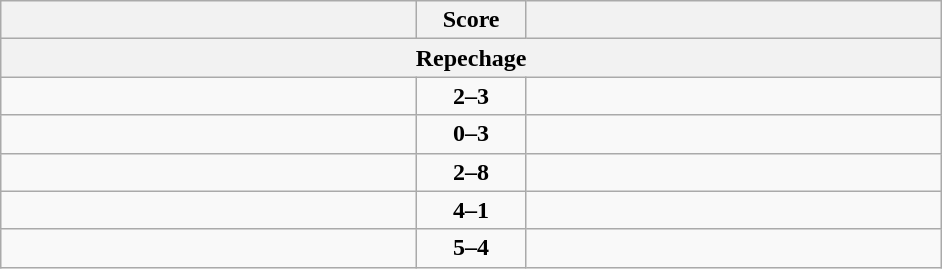<table class="wikitable" style="text-align: left;">
<tr>
<th align="right" width="270"></th>
<th width="65">Score</th>
<th align="left" width="270"></th>
</tr>
<tr>
<th colspan="3">Repechage</th>
</tr>
<tr>
<td></td>
<td align=center><strong>2–3</strong></td>
<td><strong></strong></td>
</tr>
<tr>
<td></td>
<td align=center><strong>0–3</strong></td>
<td><strong></strong></td>
</tr>
<tr>
<td></td>
<td align=center><strong>2–8</strong></td>
<td><strong></strong></td>
</tr>
<tr>
<td><strong></strong></td>
<td align=center><strong>4–1</strong></td>
<td></td>
</tr>
<tr>
<td><strong></strong></td>
<td align=center><strong>5–4</strong></td>
<td></td>
</tr>
</table>
